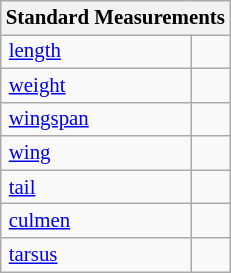<table class="wikitable" style="font-size: 87%;">
<tr>
<th colspan="2">Standard Measurements</th>
</tr>
<tr>
<td style="padding-right: 1em;padding-left:0.35em;"><a href='#'>length</a></td>
<td style="padding-right: 0.5em;padding-left:0.5em;"></td>
</tr>
<tr>
<td style="padding-right: 1em;padding-left:0.35em;"><a href='#'>weight</a></td>
<td style="padding-right: 0.5em;padding-left:0.5em;"></td>
</tr>
<tr>
<td style="padding-right: 1em;padding-left:0.35em;"><a href='#'>wingspan</a></td>
<td style="padding-right: 0.5em;padding-left:0.5em;"></td>
</tr>
<tr>
<td style="padding-right: 1em;padding-left:0.35em;"><a href='#'>wing</a></td>
<td style="padding-right: 0.5em;padding-left:0.5em;"></td>
</tr>
<tr>
<td style="padding-right: 1em;padding-left:0.35em;"><a href='#'>tail</a></td>
<td style="padding-right: 0.5em;padding-left:0.5em;"></td>
</tr>
<tr>
<td style="padding-right: 1em;padding-left:0.35em;"><a href='#'>culmen</a></td>
<td style="padding-right: 0.5em;padding-left:0.5em;"></td>
</tr>
<tr>
<td style="padding-right: 1em;padding-left:0.35em;"><a href='#'>tarsus</a></td>
<td style="padding-right: 0.5em;padding-left:0.5em;"></td>
</tr>
</table>
